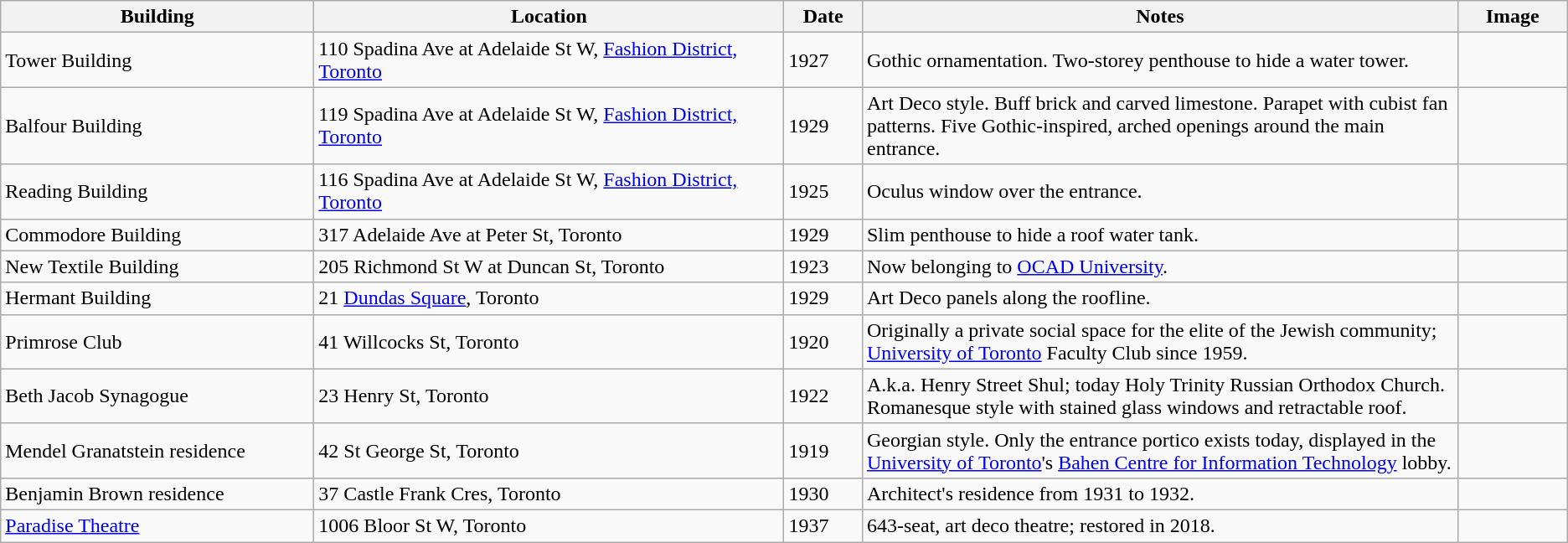<table class="wikitable">
<tr>
<th width=20%>Building</th>
<th width=30%>Location</th>
<th width=5%>Date</th>
<th width=38%>Notes</th>
<th width=7%>Image</th>
</tr>
<tr>
<td>Tower Building</td>
<td>110 Spadina Ave at Adelaide St W, <a href='#'>Fashion District, Toronto</a></td>
<td>1927</td>
<td>Gothic ornamentation. Two-storey penthouse to hide a water tower.</td>
<td></td>
</tr>
<tr>
<td>Balfour Building</td>
<td>119 Spadina Ave at Adelaide St W, <a href='#'>Fashion District, Toronto</a></td>
<td>1929</td>
<td>Art Deco style. Buff brick and carved limestone. Parapet with cubist fan patterns. Five Gothic-inspired, arched openings around the main entrance.</td>
<td></td>
</tr>
<tr>
<td>Reading Building</td>
<td>116 Spadina Ave at Adelaide St W, <a href='#'>Fashion District, Toronto</a></td>
<td>1925</td>
<td>Oculus window over the entrance.</td>
<td></td>
</tr>
<tr>
<td>Commodore Building</td>
<td>317 Adelaide Ave at Peter St, Toronto</td>
<td>1929</td>
<td>Slim penthouse to hide a roof water tank.</td>
<td></td>
</tr>
<tr>
<td>New Textile Building</td>
<td>205 Richmond St W at Duncan St, Toronto</td>
<td>1923</td>
<td>Now belonging to <a href='#'>OCAD University</a>.</td>
<td></td>
</tr>
<tr>
<td>Hermant Building</td>
<td>21 <a href='#'>Dundas Square</a>, Toronto</td>
<td>1929</td>
<td>Art Deco panels along the roofline.</td>
<td></td>
</tr>
<tr>
<td>Primrose Club</td>
<td>41 Willcocks St, Toronto</td>
<td>1920</td>
<td>Originally a private social space for the elite of the Jewish community; <a href='#'>University of Toronto</a> Faculty Club since 1959.</td>
<td></td>
</tr>
<tr>
<td>Beth Jacob Synagogue</td>
<td>23 Henry St, Toronto</td>
<td>1922</td>
<td>A.k.a. Henry Street Shul; today Holy Trinity Russian Orthodox Church. Romanesque style with stained glass windows and retractable roof.</td>
<td></td>
</tr>
<tr>
<td>Mendel Granatstein residence</td>
<td>42 St George St, Toronto</td>
<td>1919</td>
<td>Georgian style. Only the entrance portico exists today, displayed in the <a href='#'>University of Toronto</a>'s <a href='#'>Bahen Centre for Information Technology</a> lobby.</td>
<td></td>
</tr>
<tr>
<td>Benjamin Brown residence</td>
<td>37 Castle Frank Cres, Toronto</td>
<td>1930</td>
<td>Architect's residence from 1931 to 1932.</td>
<td></td>
</tr>
<tr>
<td><a href='#'>Paradise Theatre</a></td>
<td>1006 Bloor St W, Toronto</td>
<td>1937</td>
<td>643-seat, art deco theatre; restored in 2018.</td>
<td></td>
</tr>
</table>
